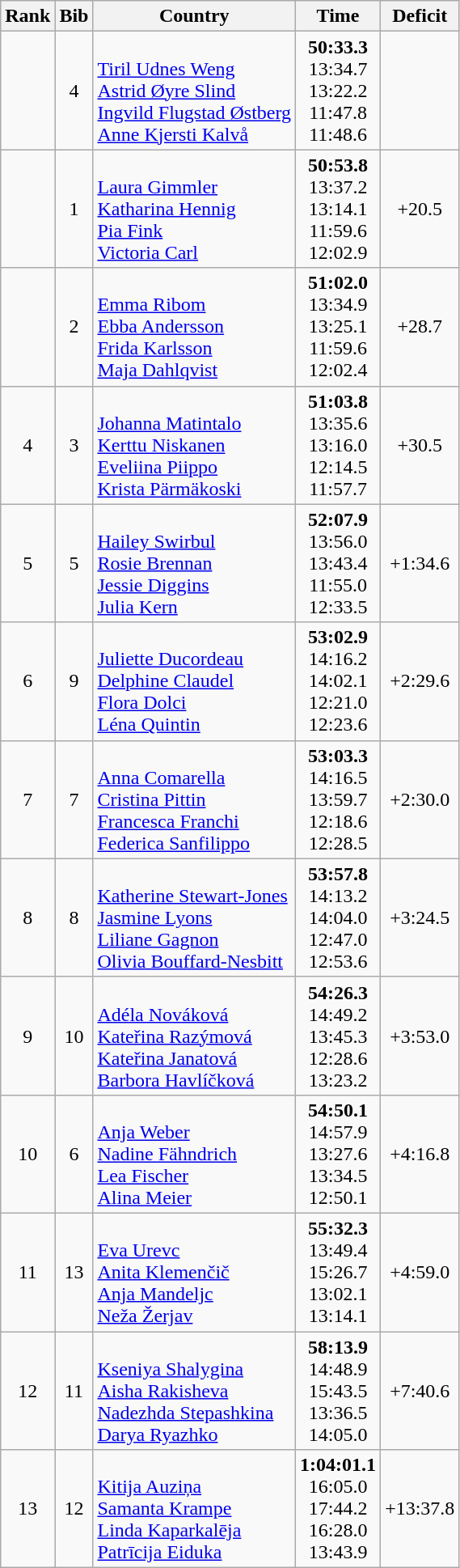<table class="wikitable sortable" style="text-align:center">
<tr>
<th>Rank</th>
<th>Bib</th>
<th>Country</th>
<th>Time</th>
<th>Deficit</th>
</tr>
<tr>
<td></td>
<td>4</td>
<td align=left><br><a href='#'>Tiril Udnes Weng</a><br><a href='#'>Astrid Øyre Slind</a><br><a href='#'>Ingvild Flugstad Østberg</a><br><a href='#'>Anne Kjersti Kalvå</a></td>
<td><strong>50:33.3</strong><br>13:34.7<br>13:22.2<br>11:47.8<br>11:48.6</td>
<td></td>
</tr>
<tr>
<td></td>
<td>1</td>
<td align=left><br><a href='#'>Laura Gimmler</a><br><a href='#'>Katharina Hennig</a><br><a href='#'>Pia Fink</a><br><a href='#'>Victoria Carl</a></td>
<td><strong>50:53.8</strong><br>13:37.2<br>13:14.1<br>11:59.6<br>12:02.9</td>
<td>+20.5</td>
</tr>
<tr>
<td></td>
<td>2</td>
<td align=left><br><a href='#'>Emma Ribom</a><br><a href='#'>Ebba Andersson</a><br><a href='#'>Frida Karlsson</a><br><a href='#'>Maja Dahlqvist</a></td>
<td><strong>51:02.0</strong><br>13:34.9<br>13:25.1<br>11:59.6<br>12:02.4</td>
<td>+28.7</td>
</tr>
<tr>
<td>4</td>
<td>3</td>
<td align=left><br><a href='#'>Johanna Matintalo</a><br><a href='#'>Kerttu Niskanen</a><br><a href='#'>Eveliina Piippo</a><br><a href='#'>Krista Pärmäkoski</a></td>
<td><strong>51:03.8</strong><br>13:35.6<br>13:16.0<br>12:14.5<br>11:57.7</td>
<td>+30.5</td>
</tr>
<tr>
<td>5</td>
<td>5</td>
<td align=left><br><a href='#'>Hailey Swirbul</a><br><a href='#'>Rosie Brennan</a><br><a href='#'>Jessie Diggins</a><br><a href='#'>Julia Kern</a></td>
<td><strong>52:07.9</strong><br>13:56.0<br>13:43.4<br>11:55.0<br>12:33.5</td>
<td>+1:34.6</td>
</tr>
<tr>
<td>6</td>
<td>9</td>
<td align=left><br><a href='#'>Juliette Ducordeau</a><br><a href='#'>Delphine Claudel</a><br><a href='#'>Flora Dolci</a><br><a href='#'>Léna Quintin</a></td>
<td><strong>53:02.9</strong><br>14:16.2<br>14:02.1<br>12:21.0<br>12:23.6</td>
<td>+2:29.6</td>
</tr>
<tr>
<td>7</td>
<td>7</td>
<td align=left><br><a href='#'>Anna Comarella</a><br><a href='#'>Cristina Pittin</a><br><a href='#'>Francesca Franchi</a><br><a href='#'>Federica Sanfilippo</a></td>
<td><strong>53:03.3</strong><br>14:16.5<br>13:59.7<br>12:18.6<br>12:28.5</td>
<td>+2:30.0</td>
</tr>
<tr>
<td>8</td>
<td>8</td>
<td align=left><br><a href='#'>Katherine Stewart-Jones</a><br><a href='#'>Jasmine Lyons</a><br><a href='#'>Liliane Gagnon</a><br><a href='#'>Olivia Bouffard-Nesbitt</a></td>
<td><strong>53:57.8</strong><br>14:13.2<br>14:04.0<br>12:47.0<br>12:53.6</td>
<td>+3:24.5</td>
</tr>
<tr>
<td>9</td>
<td>10</td>
<td align=left><br><a href='#'>Adéla Nováková</a><br><a href='#'>Kateřina Razýmová</a><br><a href='#'>Kateřina Janatová</a><br><a href='#'>Barbora Havlíčková</a></td>
<td><strong>54:26.3</strong><br>14:49.2<br>13:45.3<br>12:28.6<br>13:23.2</td>
<td>+3:53.0</td>
</tr>
<tr>
<td>10</td>
<td>6</td>
<td align=left><br><a href='#'>Anja Weber</a><br><a href='#'>Nadine Fähndrich</a><br><a href='#'>Lea Fischer</a><br><a href='#'>Alina Meier</a></td>
<td><strong>54:50.1</strong><br>14:57.9<br>13:27.6<br>13:34.5<br>12:50.1</td>
<td>+4:16.8</td>
</tr>
<tr>
<td>11</td>
<td>13</td>
<td align=left><br><a href='#'>Eva Urevc</a><br><a href='#'>Anita Klemenčič</a><br><a href='#'>Anja Mandeljc</a><br><a href='#'>Neža Žerjav</a></td>
<td><strong>55:32.3</strong><br>13:49.4<br>15:26.7<br>13:02.1<br>13:14.1</td>
<td>+4:59.0</td>
</tr>
<tr>
<td>12</td>
<td>11</td>
<td align=left><br><a href='#'>Kseniya Shalygina</a><br><a href='#'>Aisha Rakisheva</a><br><a href='#'>Nadezhda Stepashkina</a><br><a href='#'>Darya Ryazhko</a></td>
<td><strong>58:13.9</strong><br>14:48.9<br>15:43.5<br>13:36.5<br>14:05.0</td>
<td>+7:40.6</td>
</tr>
<tr>
<td>13</td>
<td>12</td>
<td align=left><br><a href='#'>Kitija Auziņa</a><br><a href='#'>Samanta Krampe</a><br><a href='#'>Linda Kaparkalēja</a><br><a href='#'>Patrīcija Eiduka</a></td>
<td><strong>1:04:01.1</strong><br>16:05.0<br>17:44.2<br>16:28.0<br>13:43.9</td>
<td>+13:37.8</td>
</tr>
</table>
